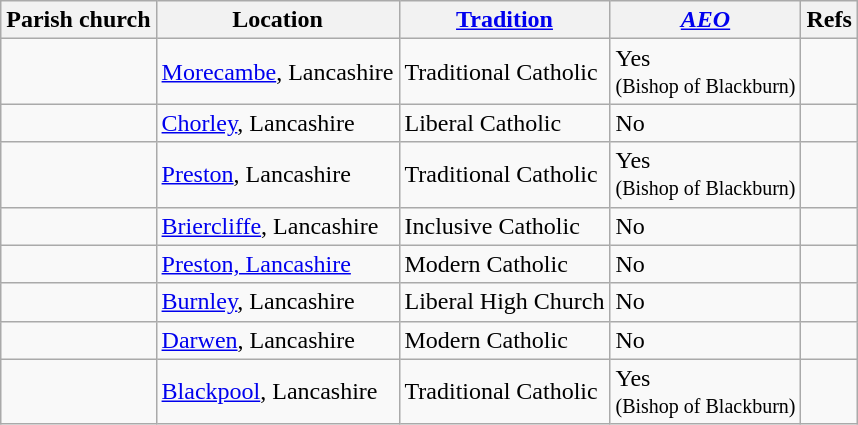<table class="wikitable sortable">
<tr>
<th>Parish church</th>
<th>Location</th>
<th><a href='#'>Tradition</a></th>
<th><em><a href='#'>AEO</a></em></th>
<th>Refs</th>
</tr>
<tr>
<td></td>
<td><a href='#'>Morecambe</a>, Lancashire</td>
<td>Traditional Catholic</td>
<td>Yes <br> <small>(Bishop of Blackburn)</small></td>
<td></td>
</tr>
<tr>
<td></td>
<td><a href='#'>Chorley</a>, Lancashire</td>
<td>Liberal Catholic</td>
<td>No</td>
<td></td>
</tr>
<tr>
<td></td>
<td><a href='#'>Preston</a>, Lancashire</td>
<td>Traditional Catholic</td>
<td>Yes <br> <small>(Bishop of Blackburn)</small></td>
<td></td>
</tr>
<tr>
<td></td>
<td><a href='#'>Briercliffe</a>, Lancashire</td>
<td>Inclusive Catholic</td>
<td>No</td>
<td></td>
</tr>
<tr>
<td></td>
<td><a href='#'>Preston, Lancashire</a></td>
<td>Modern Catholic</td>
<td>No</td>
<td></td>
</tr>
<tr>
<td></td>
<td><a href='#'>Burnley</a>, Lancashire</td>
<td>Liberal High Church</td>
<td>No</td>
<td></td>
</tr>
<tr>
<td></td>
<td><a href='#'>Darwen</a>, Lancashire</td>
<td>Modern Catholic</td>
<td>No</td>
<td></td>
</tr>
<tr>
<td></td>
<td><a href='#'>Blackpool</a>, Lancashire</td>
<td>Traditional Catholic</td>
<td>Yes <br> <small>(Bishop of Blackburn)</small></td>
<td></td>
</tr>
</table>
